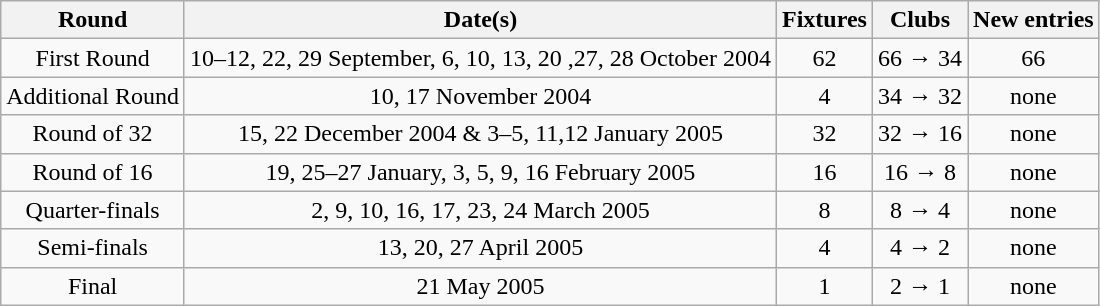<table class="wikitable" style="text-align:center">
<tr>
<th>Round</th>
<th>Date(s)</th>
<th>Fixtures</th>
<th>Clubs</th>
<th>New entries</th>
</tr>
<tr>
<td>First Round</td>
<td>10–12, 22, 29 September, 6, 10, 13, 20 ,27, 28 October 2004</td>
<td>62</td>
<td>66 → 34</td>
<td>66</td>
</tr>
<tr>
<td>Additional Round</td>
<td>10, 17 November 2004</td>
<td>4</td>
<td>34 → 32</td>
<td>none</td>
</tr>
<tr>
<td>Round of 32</td>
<td>15, 22 December 2004 & 3–5, 11,12 January 2005</td>
<td>32</td>
<td>32 → 16</td>
<td>none</td>
</tr>
<tr>
<td>Round of 16</td>
<td>19, 25–27 January, 3, 5, 9, 16 February 2005</td>
<td>16</td>
<td>16 → 8</td>
<td>none</td>
</tr>
<tr>
<td>Quarter-finals</td>
<td>2, 9, 10, 16, 17, 23, 24 March 2005</td>
<td>8</td>
<td>8 → 4</td>
<td>none</td>
</tr>
<tr>
<td>Semi-finals</td>
<td>13, 20, 27 April 2005</td>
<td>4</td>
<td>4 → 2</td>
<td>none</td>
</tr>
<tr>
<td>Final</td>
<td>21 May 2005</td>
<td>1</td>
<td>2 → 1</td>
<td>none</td>
</tr>
</table>
